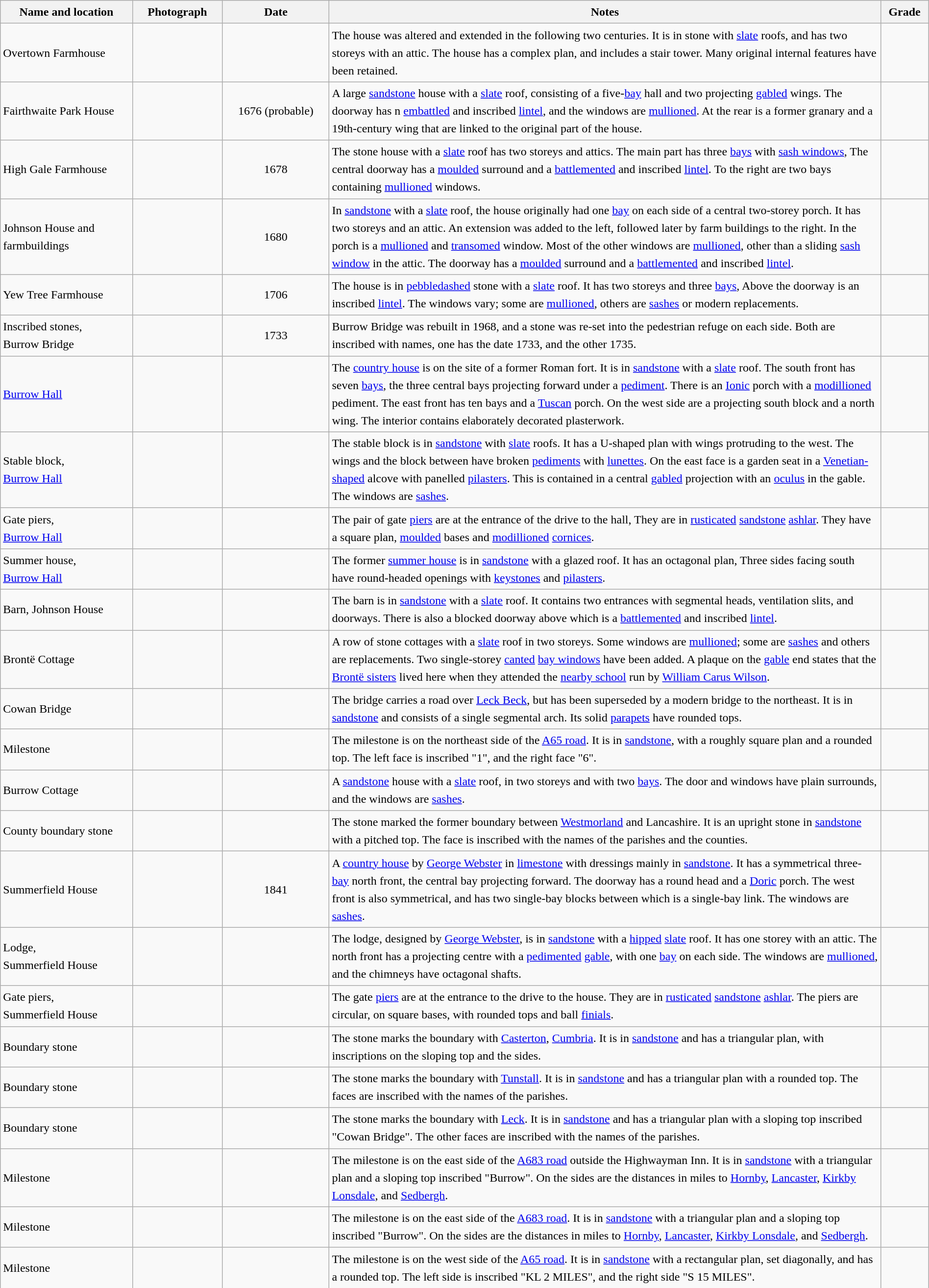<table class="wikitable sortable plainrowheaders" style="width:100%;border:0px;text-align:left;line-height:150%;">
<tr>
<th scope="col"  style="width:150px">Name and location</th>
<th scope="col"  style="width:100px" class="unsortable">Photograph</th>
<th scope="col"  style="width:120px">Date</th>
<th scope="col"  style="width:650px" class="unsortable">Notes</th>
<th scope="col"  style="width:50px">Grade</th>
</tr>
<tr>
<td>Overtown Farmhouse<br><small></small></td>
<td></td>
<td align="center"></td>
<td>The house was altered and extended in the following two centuries.  It is in stone with <a href='#'>slate</a> roofs, and has two storeys with an attic.  The house has a complex plan, and includes a stair tower.  Many original internal features have been retained.</td>
<td align="center" ></td>
</tr>
<tr>
<td>Fairthwaite Park House<br><small></small></td>
<td></td>
<td align="center">1676 (probable)</td>
<td>A large <a href='#'>sandstone</a> house with a <a href='#'>slate</a> roof, consisting of a five-<a href='#'>bay</a> hall and two projecting <a href='#'>gabled</a> wings.  The doorway has n <a href='#'>embattled</a> and inscribed <a href='#'>lintel</a>, and the windows are <a href='#'>mullioned</a>.  At the rear is a former granary and a 19th-century wing that are linked to the original part of the house.</td>
<td align="center" ></td>
</tr>
<tr>
<td>High Gale Farmhouse<br><small></small></td>
<td></td>
<td align="center">1678</td>
<td>The stone house with a <a href='#'>slate</a> roof has two storeys and attics.  The main part has three <a href='#'>bays</a> with <a href='#'>sash windows</a>,  The central doorway has a <a href='#'>moulded</a> surround and a <a href='#'>battlemented</a> and inscribed <a href='#'>lintel</a>.  To the right are two bays containing <a href='#'>mullioned</a> windows.</td>
<td align="center" ></td>
</tr>
<tr>
<td>Johnson House and farmbuildings<br><small></small></td>
<td></td>
<td align="center">1680</td>
<td>In <a href='#'>sandstone</a> with a <a href='#'>slate</a> roof, the house originally had one <a href='#'>bay</a> on each side of a central two-storey porch.  It has two storeys and an attic.  An extension was added to the left, followed later by farm buildings to the right.  In the porch is a <a href='#'>mullioned</a> and <a href='#'>transomed</a> window.  Most of the other windows are <a href='#'>mullioned</a>, other than a sliding <a href='#'>sash window</a> in the attic.  The doorway has a <a href='#'>moulded</a> surround and a <a href='#'>battlemented</a> and inscribed <a href='#'>lintel</a>.</td>
<td align="center" ></td>
</tr>
<tr>
<td>Yew Tree Farmhouse<br><small></small></td>
<td></td>
<td align="center">1706</td>
<td>The house is in <a href='#'>pebbledashed</a> stone with a <a href='#'>slate</a> roof.  It has two storeys and three <a href='#'>bays</a>,  Above the doorway is an inscribed <a href='#'>lintel</a>.  The windows vary; some are <a href='#'>mullioned</a>, others are <a href='#'>sashes</a> or modern replacements.</td>
<td align="center" ></td>
</tr>
<tr>
<td>Inscribed stones,<br>Burrow Bridge<br><small></small></td>
<td></td>
<td align="center">1733</td>
<td>Burrow Bridge was rebuilt in 1968, and a stone was re-set into the pedestrian refuge on each side.  Both are inscribed with names, one has the date 1733, and the other 1735.</td>
<td align="center" ></td>
</tr>
<tr>
<td><a href='#'>Burrow Hall</a><br><small></small></td>
<td></td>
<td align="center"></td>
<td>The <a href='#'>country house</a> is on the site of a former Roman fort.  It is in <a href='#'>sandstone</a> with a <a href='#'>slate</a> roof.  The south front has seven <a href='#'>bays</a>, the three central bays projecting forward under a <a href='#'>pediment</a>.  There is an <a href='#'>Ionic</a> porch with a <a href='#'>modillioned</a> pediment.  The east front has ten bays and a <a href='#'>Tuscan</a> porch.  On the west side are a projecting south block and a north wing.  The interior contains elaborately decorated plasterwork.</td>
<td align="center" ></td>
</tr>
<tr>
<td>Stable block,<br><a href='#'>Burrow Hall</a><br><small></small></td>
<td></td>
<td align="center"></td>
<td>The stable block is in <a href='#'>sandstone</a> with <a href='#'>slate</a> roofs.  It has a U-shaped plan with wings protruding to the west.  The wings and the block between have broken <a href='#'>pediments</a> with <a href='#'>lunettes</a>.  On the east face is a garden seat in a <a href='#'>Venetian-shaped</a> alcove with panelled <a href='#'>pilasters</a>.  This is contained in a central <a href='#'>gabled</a> projection with an <a href='#'>oculus</a> in the gable.  The windows are <a href='#'>sashes</a>.</td>
<td align="center" ></td>
</tr>
<tr>
<td>Gate piers,<br><a href='#'>Burrow Hall</a><br><small></small></td>
<td></td>
<td align="center"></td>
<td>The pair of gate <a href='#'>piers</a> are at the entrance of the drive to the hall,  They are in <a href='#'>rusticated</a> <a href='#'>sandstone</a> <a href='#'>ashlar</a>.  They have a square plan, <a href='#'>moulded</a> bases and <a href='#'>modillioned</a> <a href='#'>cornices</a>.</td>
<td align="center" ></td>
</tr>
<tr>
<td>Summer house,<br><a href='#'>Burrow Hall</a><br><small></small></td>
<td></td>
<td align="center"></td>
<td>The former <a href='#'>summer house</a> is in <a href='#'>sandstone</a> with a glazed roof.  It has an octagonal plan,  Three sides facing south have round-headed openings with <a href='#'>keystones</a> and <a href='#'>pilasters</a>.</td>
<td align="center" ></td>
</tr>
<tr>
<td>Barn, Johnson House<br><small></small></td>
<td></td>
<td align="center"></td>
<td>The barn is in <a href='#'>sandstone</a> with a <a href='#'>slate</a> roof.  It contains two entrances with segmental heads, ventilation slits, and doorways.  There is also a blocked doorway above which is a <a href='#'>battlemented</a> and inscribed <a href='#'>lintel</a>.</td>
<td align="center" ></td>
</tr>
<tr>
<td>Brontë Cottage<br><small></small></td>
<td></td>
<td align="center"></td>
<td>A row of stone cottages with a <a href='#'>slate</a> roof in two storeys.  Some windows are <a href='#'>mullioned</a>; some are <a href='#'>sashes</a> and others are replacements.  Two single-storey <a href='#'>canted</a> <a href='#'>bay windows</a> have been added.  A plaque on the <a href='#'>gable</a> end states that the <a href='#'>Brontë sisters</a> lived here when they attended the <a href='#'>nearby school</a> run by <a href='#'>William Carus Wilson</a>.</td>
<td align="center" ></td>
</tr>
<tr>
<td>Cowan Bridge<br><small></small></td>
<td></td>
<td align="center"></td>
<td>The bridge carries a road over <a href='#'>Leck Beck</a>, but has been superseded by a modern bridge to the northeast.  It is in <a href='#'>sandstone</a> and consists of a single segmental arch.  Its solid <a href='#'>parapets</a> have rounded tops.</td>
<td align="center" ></td>
</tr>
<tr>
<td>Milestone<br><small></small></td>
<td></td>
<td align="center"></td>
<td>The milestone is on the northeast side of the <a href='#'>A65 road</a>.  It is in <a href='#'>sandstone</a>, with a roughly square plan and a rounded top.  The left face is inscribed "1", and the right face "6".</td>
<td align="center" ></td>
</tr>
<tr>
<td>Burrow Cottage<br><small></small></td>
<td></td>
<td align="center"></td>
<td>A <a href='#'>sandstone</a> house with a <a href='#'>slate</a> roof, in two storeys and with two <a href='#'>bays</a>.  The door and windows have plain surrounds, and the windows are <a href='#'>sashes</a>.</td>
<td align="center" ></td>
</tr>
<tr>
<td>County boundary stone<br><small></small></td>
<td></td>
<td align="center"></td>
<td>The stone marked the former boundary between <a href='#'>Westmorland</a> and Lancashire.  It is an upright stone in <a href='#'>sandstone</a> with a pitched top.  The face is inscribed with the names of the parishes and the counties.</td>
<td align="center" ></td>
</tr>
<tr>
<td>Summerfield House<br><small></small></td>
<td></td>
<td align="center">1841</td>
<td>A <a href='#'>country house</a> by <a href='#'>George Webster</a> in <a href='#'>limestone</a> with dressings mainly in <a href='#'>sandstone</a>.  It has a symmetrical three-<a href='#'>bay</a> north front, the central bay projecting forward.  The doorway has a round head and a <a href='#'>Doric</a> porch.  The west front is also symmetrical, and has two single-bay blocks between which is a single-bay link.  The windows are <a href='#'>sashes</a>.</td>
<td align="center" ></td>
</tr>
<tr>
<td>Lodge,<br>Summerfield House<br><small></small></td>
<td></td>
<td align="center"></td>
<td>The lodge, designed by <a href='#'>George Webster</a>, is in <a href='#'>sandstone</a> with a <a href='#'>hipped</a> <a href='#'>slate</a> roof.  It has one storey with an attic.  The north front has a projecting centre with a <a href='#'>pedimented</a> <a href='#'>gable</a>, with one <a href='#'>bay</a> on each side.  The windows are <a href='#'>mullioned</a>, and the chimneys have octagonal shafts.</td>
<td align="center" ></td>
</tr>
<tr>
<td>Gate piers,<br>Summerfield House<br><small></small></td>
<td></td>
<td align="center"></td>
<td>The gate <a href='#'>piers</a> are at the entrance to the drive to the house.  They are in <a href='#'>rusticated</a> <a href='#'>sandstone</a> <a href='#'>ashlar</a>.  The piers are circular, on square bases, with rounded tops and ball <a href='#'>finials</a>.</td>
<td align="center" ></td>
</tr>
<tr>
<td>Boundary stone<br><small></small></td>
<td></td>
<td align="center"></td>
<td>The stone marks the boundary with <a href='#'>Casterton</a>, <a href='#'>Cumbria</a>.  It is in <a href='#'>sandstone</a> and has a triangular plan, with inscriptions on the sloping top and the sides.</td>
<td align="center" ></td>
</tr>
<tr>
<td>Boundary stone<br><small></small></td>
<td></td>
<td align="center"></td>
<td>The stone marks the boundary with <a href='#'>Tunstall</a>.  It is in <a href='#'>sandstone</a> and has a triangular plan with a rounded top.  The faces are inscribed with the names of the parishes.</td>
<td align="center" ></td>
</tr>
<tr>
<td>Boundary stone<br><small></small></td>
<td></td>
<td align="center"></td>
<td>The stone marks the boundary with <a href='#'>Leck</a>.  It is in <a href='#'>sandstone</a> and has a triangular plan with a sloping top inscribed "Cowan Bridge".  The other faces are inscribed with the names of the parishes.</td>
<td align="center" ></td>
</tr>
<tr>
<td>Milestone<br><small></small></td>
<td></td>
<td align="center"></td>
<td>The milestone is on the east side of the <a href='#'>A683 road</a> outside the Highwayman Inn.  It is in <a href='#'>sandstone</a> with a triangular plan and a sloping top inscribed "Burrow".  On the sides are the distances in miles to <a href='#'>Hornby</a>, <a href='#'>Lancaster</a>, <a href='#'>Kirkby Lonsdale</a>, and <a href='#'>Sedbergh</a>.</td>
<td align="center" ></td>
</tr>
<tr>
<td>Milestone<br><small></small></td>
<td></td>
<td align="center"></td>
<td>The milestone is on the east side of the <a href='#'>A683 road</a>.  It is in <a href='#'>sandstone</a> with a triangular plan and a sloping top inscribed "Burrow".  On the sides are the distances in miles to <a href='#'>Hornby</a>, <a href='#'>Lancaster</a>, <a href='#'>Kirkby Lonsdale</a>, and <a href='#'>Sedbergh</a>.</td>
<td align="center" ></td>
</tr>
<tr>
<td>Milestone<br><small></small></td>
<td></td>
<td align="center"></td>
<td>The milestone is on the west side of the <a href='#'>A65 road</a>.  It is in <a href='#'>sandstone</a> with a rectangular plan, set diagonally, and has a rounded top.  The left side is inscribed "KL 2 MILES", and the right side "S 15 MILES".</td>
<td align="center" ></td>
</tr>
<tr>
</tr>
</table>
